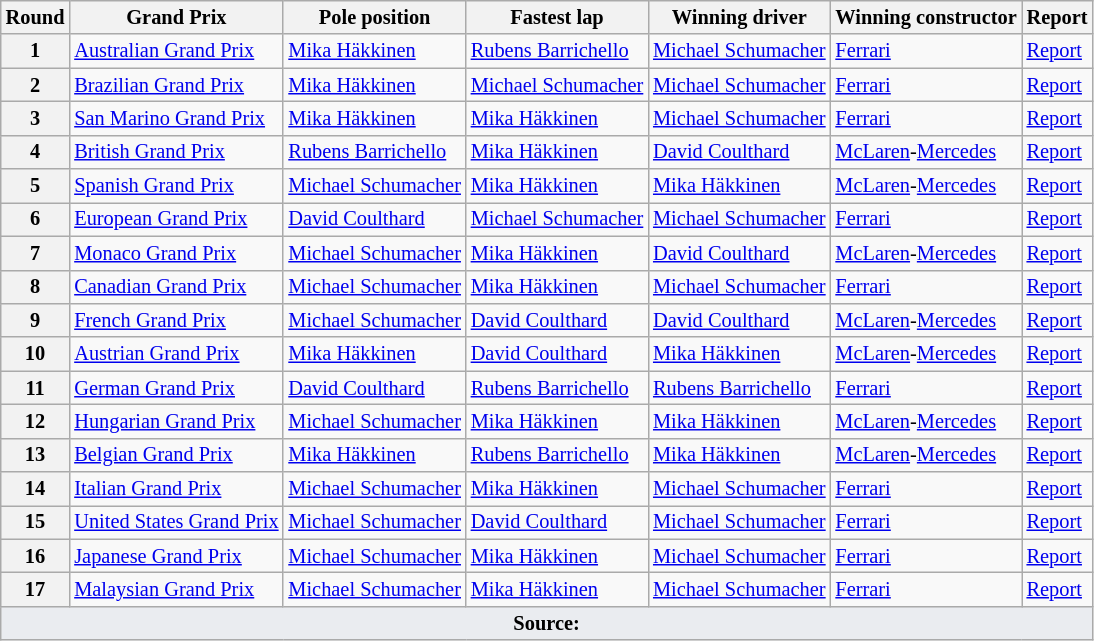<table class="wikitable sortable" style="font-size: 85%;">
<tr>
<th>Round</th>
<th>Grand Prix</th>
<th>Pole position</th>
<th>Fastest lap</th>
<th>Winning driver</th>
<th>Winning constructor</th>
<th class="unsortable">Report</th>
</tr>
<tr>
<th>1</th>
<td> <a href='#'>Australian Grand Prix</a></td>
<td> <a href='#'>Mika Häkkinen</a></td>
<td> <a href='#'>Rubens Barrichello</a></td>
<td nowrap> <a href='#'>Michael Schumacher</a></td>
<td> <a href='#'>Ferrari</a></td>
<td><a href='#'>Report</a></td>
</tr>
<tr>
<th>2</th>
<td> <a href='#'>Brazilian Grand Prix</a></td>
<td> <a href='#'>Mika Häkkinen</a></td>
<td nowrap> <a href='#'>Michael Schumacher</a></td>
<td nowrap> <a href='#'>Michael Schumacher</a></td>
<td> <a href='#'>Ferrari</a></td>
<td><a href='#'>Report</a></td>
</tr>
<tr>
<th>3</th>
<td nowrap> <a href='#'>San Marino Grand Prix</a></td>
<td> <a href='#'>Mika Häkkinen</a></td>
<td> <a href='#'>Mika Häkkinen</a></td>
<td> <a href='#'>Michael Schumacher</a></td>
<td> <a href='#'>Ferrari</a></td>
<td><a href='#'>Report</a></td>
</tr>
<tr>
<th>4</th>
<td> <a href='#'>British Grand Prix</a></td>
<td> <a href='#'>Rubens Barrichello</a></td>
<td> <a href='#'>Mika Häkkinen</a></td>
<td> <a href='#'>David Coulthard</a></td>
<td> <a href='#'>McLaren</a>-<a href='#'>Mercedes</a></td>
<td><a href='#'>Report</a></td>
</tr>
<tr>
<th>5</th>
<td> <a href='#'>Spanish Grand Prix</a></td>
<td nowrap> <a href='#'>Michael Schumacher</a></td>
<td> <a href='#'>Mika Häkkinen</a></td>
<td> <a href='#'>Mika Häkkinen</a></td>
<td> <a href='#'>McLaren</a>-<a href='#'>Mercedes</a></td>
<td><a href='#'>Report</a></td>
</tr>
<tr>
<th>6</th>
<td> <a href='#'>European Grand Prix</a></td>
<td> <a href='#'>David Coulthard</a></td>
<td> <a href='#'>Michael Schumacher</a></td>
<td> <a href='#'>Michael Schumacher</a></td>
<td> <a href='#'>Ferrari</a></td>
<td><a href='#'>Report</a></td>
</tr>
<tr>
<th>7</th>
<td> <a href='#'>Monaco Grand Prix</a></td>
<td> <a href='#'>Michael Schumacher</a></td>
<td> <a href='#'>Mika Häkkinen</a></td>
<td> <a href='#'>David Coulthard</a></td>
<td> <a href='#'>McLaren</a>-<a href='#'>Mercedes</a></td>
<td><a href='#'>Report</a></td>
</tr>
<tr>
<th>8</th>
<td> <a href='#'>Canadian Grand Prix</a></td>
<td> <a href='#'>Michael Schumacher</a></td>
<td> <a href='#'>Mika Häkkinen</a></td>
<td> <a href='#'>Michael Schumacher</a></td>
<td> <a href='#'>Ferrari</a></td>
<td><a href='#'>Report</a></td>
</tr>
<tr>
<th>9</th>
<td> <a href='#'>French Grand Prix</a></td>
<td> <a href='#'>Michael Schumacher</a></td>
<td> <a href='#'>David Coulthard</a></td>
<td> <a href='#'>David Coulthard</a></td>
<td> <a href='#'>McLaren</a>-<a href='#'>Mercedes</a></td>
<td><a href='#'>Report</a></td>
</tr>
<tr>
<th>10</th>
<td> <a href='#'>Austrian Grand Prix</a></td>
<td> <a href='#'>Mika Häkkinen</a></td>
<td> <a href='#'>David Coulthard</a></td>
<td> <a href='#'>Mika Häkkinen</a></td>
<td> <a href='#'>McLaren</a>-<a href='#'>Mercedes</a></td>
<td><a href='#'>Report</a></td>
</tr>
<tr>
<th>11</th>
<td> <a href='#'>German Grand Prix</a></td>
<td> <a href='#'>David Coulthard</a></td>
<td> <a href='#'>Rubens Barrichello</a></td>
<td> <a href='#'>Rubens Barrichello</a></td>
<td> <a href='#'>Ferrari</a></td>
<td><a href='#'>Report</a></td>
</tr>
<tr>
<th>12</th>
<td> <a href='#'>Hungarian Grand Prix</a></td>
<td> <a href='#'>Michael Schumacher</a></td>
<td> <a href='#'>Mika Häkkinen</a></td>
<td> <a href='#'>Mika Häkkinen</a></td>
<td> <a href='#'>McLaren</a>-<a href='#'>Mercedes</a></td>
<td><a href='#'>Report</a></td>
</tr>
<tr>
<th>13</th>
<td> <a href='#'>Belgian Grand Prix</a></td>
<td> <a href='#'>Mika Häkkinen</a></td>
<td> <a href='#'>Rubens Barrichello</a></td>
<td> <a href='#'>Mika Häkkinen</a></td>
<td nowrap> <a href='#'>McLaren</a>-<a href='#'>Mercedes</a></td>
<td><a href='#'>Report</a></td>
</tr>
<tr>
<th>14</th>
<td> <a href='#'>Italian Grand Prix</a></td>
<td> <a href='#'>Michael Schumacher</a></td>
<td> <a href='#'>Mika Häkkinen</a></td>
<td> <a href='#'>Michael Schumacher</a></td>
<td> <a href='#'>Ferrari</a></td>
<td><a href='#'>Report</a></td>
</tr>
<tr>
<th>15</th>
<td nowrap> <a href='#'>United States Grand Prix</a></td>
<td> <a href='#'>Michael Schumacher</a></td>
<td> <a href='#'>David Coulthard</a></td>
<td> <a href='#'>Michael Schumacher</a></td>
<td> <a href='#'>Ferrari</a></td>
<td><a href='#'>Report</a></td>
</tr>
<tr>
<th>16</th>
<td> <a href='#'>Japanese Grand Prix</a></td>
<td> <a href='#'>Michael Schumacher</a></td>
<td> <a href='#'>Mika Häkkinen</a></td>
<td> <a href='#'>Michael Schumacher</a></td>
<td> <a href='#'>Ferrari</a></td>
<td><a href='#'>Report</a></td>
</tr>
<tr>
<th>17</th>
<td> <a href='#'>Malaysian Grand Prix</a></td>
<td> <a href='#'>Michael Schumacher</a></td>
<td> <a href='#'>Mika Häkkinen</a></td>
<td> <a href='#'>Michael Schumacher</a></td>
<td> <a href='#'>Ferrari</a></td>
<td><a href='#'>Report</a></td>
</tr>
<tr class="sortbottom">
<td colspan="7" style="background-color:#EAECF0;text-align:center"><strong>Source:</strong></td>
</tr>
</table>
